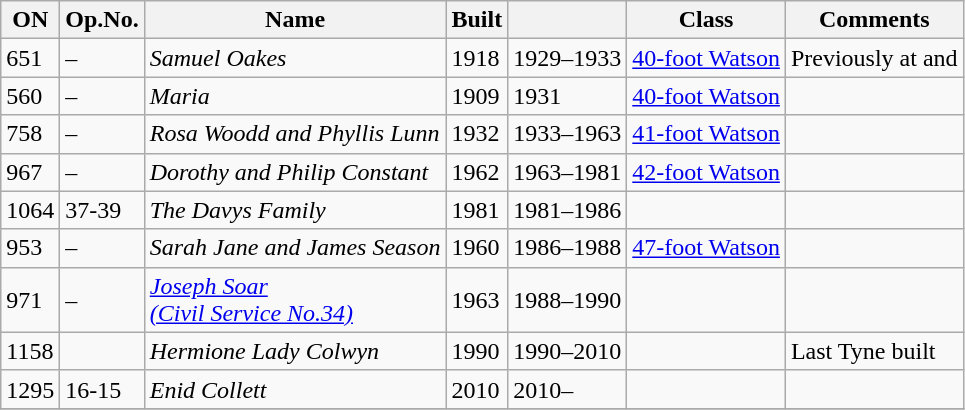<table class="wikitable">
<tr>
<th>ON</th>
<th>Op.No.</th>
<th>Name</th>
<th>Built</th>
<th></th>
<th>Class</th>
<th>Comments</th>
</tr>
<tr>
<td>651</td>
<td>–</td>
<td><em>Samuel Oakes</em></td>
<td>1918</td>
<td>1929–1933</td>
<td><a href='#'>40-foot Watson</a></td>
<td>Previously at  and </td>
</tr>
<tr>
<td>560</td>
<td>–</td>
<td><em>Maria</em></td>
<td>1909</td>
<td>1931</td>
<td><a href='#'>40-foot Watson</a></td>
<td></td>
</tr>
<tr>
<td>758</td>
<td>–</td>
<td><em>Rosa Woodd and Phyllis Lunn</em></td>
<td>1932</td>
<td>1933–1963</td>
<td><a href='#'>41-foot Watson</a></td>
<td></td>
</tr>
<tr>
<td>967</td>
<td>–</td>
<td><em>Dorothy and Philip Constant</em></td>
<td>1962</td>
<td>1963–1981</td>
<td><a href='#'>42-foot Watson</a></td>
<td></td>
</tr>
<tr>
<td>1064</td>
<td>37-39</td>
<td><em>The Davys Family</em></td>
<td>1981</td>
<td>1981–1986</td>
<td></td>
<td></td>
</tr>
<tr>
<td>953</td>
<td>–</td>
<td><em>Sarah Jane and James Season</em></td>
<td>1960</td>
<td>1986–1988</td>
<td><a href='#'>47-foot Watson</a></td>
<td></td>
</tr>
<tr>
<td>971</td>
<td>–</td>
<td><a href='#'><em>Joseph Soar<br>(Civil Service No.34)</em></a></td>
<td>1963</td>
<td>1988–1990</td>
<td></td>
<td></td>
</tr>
<tr>
<td>1158</td>
<td></td>
<td><em>Hermione Lady Colwyn</em></td>
<td>1990</td>
<td>1990–2010</td>
<td></td>
<td>Last Tyne built</td>
</tr>
<tr>
<td>1295</td>
<td>16-15</td>
<td><em>Enid Collett</em></td>
<td>2010</td>
<td>2010–</td>
<td></td>
<td></td>
</tr>
<tr>
</tr>
</table>
